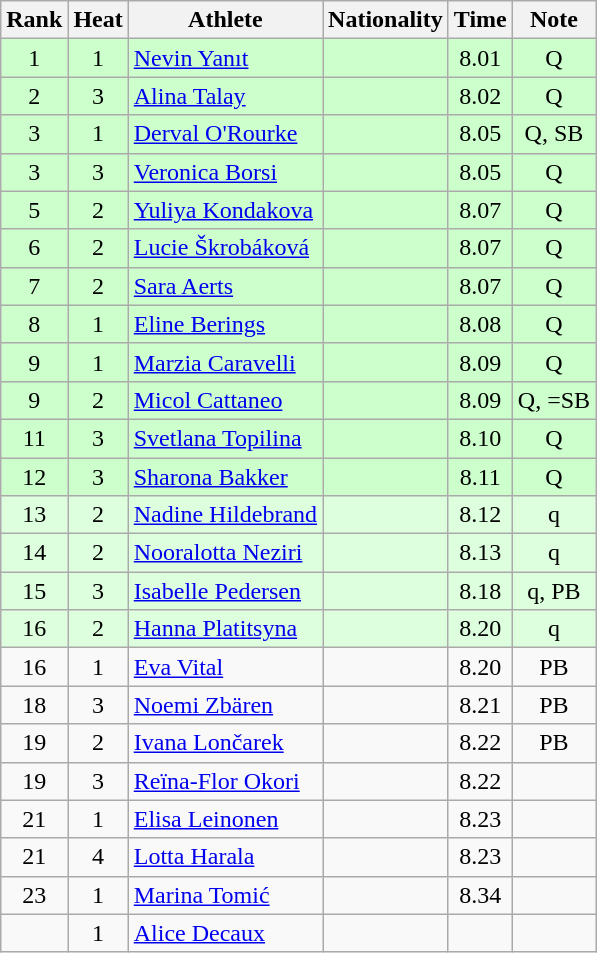<table class="wikitable sortable" style="text-align:center">
<tr>
<th>Rank</th>
<th>Heat</th>
<th>Athlete</th>
<th>Nationality</th>
<th>Time</th>
<th>Note</th>
</tr>
<tr bgcolor=ccffcc>
<td>1</td>
<td>1</td>
<td align=left><a href='#'>Nevin Yanıt</a></td>
<td align=left></td>
<td>8.01</td>
<td>Q</td>
</tr>
<tr bgcolor=ccffcc>
<td>2</td>
<td>3</td>
<td align=left><a href='#'>Alina Talay</a></td>
<td align=left></td>
<td>8.02</td>
<td>Q</td>
</tr>
<tr bgcolor=ccffcc>
<td>3</td>
<td>1</td>
<td align=left><a href='#'>Derval O'Rourke</a></td>
<td align=left></td>
<td>8.05</td>
<td>Q, SB</td>
</tr>
<tr bgcolor=ccffcc>
<td>3</td>
<td>3</td>
<td align=left><a href='#'>Veronica Borsi</a></td>
<td align=left></td>
<td>8.05</td>
<td>Q</td>
</tr>
<tr bgcolor=ccffcc>
<td>5</td>
<td>2</td>
<td align=left><a href='#'>Yuliya Kondakova</a></td>
<td align=left></td>
<td>8.07</td>
<td>Q</td>
</tr>
<tr bgcolor=ccffcc>
<td>6</td>
<td>2</td>
<td align=left><a href='#'>Lucie Škrobáková</a></td>
<td align=left></td>
<td>8.07</td>
<td>Q</td>
</tr>
<tr bgcolor=ccffcc>
<td>7</td>
<td>2</td>
<td align=left><a href='#'>Sara Aerts</a></td>
<td align=left></td>
<td>8.07</td>
<td>Q</td>
</tr>
<tr bgcolor=ccffcc>
<td>8</td>
<td>1</td>
<td align=left><a href='#'>Eline Berings</a></td>
<td align=left></td>
<td>8.08</td>
<td>Q</td>
</tr>
<tr bgcolor=ccffcc>
<td>9</td>
<td>1</td>
<td align=left><a href='#'>Marzia Caravelli</a></td>
<td align=left></td>
<td>8.09</td>
<td>Q</td>
</tr>
<tr bgcolor=ccffcc>
<td>9</td>
<td>2</td>
<td align=left><a href='#'>Micol Cattaneo</a></td>
<td align=left></td>
<td>8.09</td>
<td>Q, =SB</td>
</tr>
<tr bgcolor=ccffcc>
<td>11</td>
<td>3</td>
<td align=left><a href='#'>Svetlana Topilina</a></td>
<td align=left></td>
<td>8.10</td>
<td>Q</td>
</tr>
<tr bgcolor=ccffcc>
<td>12</td>
<td>3</td>
<td align=left><a href='#'>Sharona Bakker</a></td>
<td align=left></td>
<td>8.11</td>
<td>Q</td>
</tr>
<tr bgcolor=ddffdd>
<td>13</td>
<td>2</td>
<td align=left><a href='#'>Nadine Hildebrand</a></td>
<td align=left></td>
<td>8.12</td>
<td>q</td>
</tr>
<tr bgcolor=ddffdd>
<td>14</td>
<td>2</td>
<td align=left><a href='#'>Nooralotta Neziri</a></td>
<td align=left></td>
<td>8.13</td>
<td>q</td>
</tr>
<tr bgcolor=ddffdd>
<td>15</td>
<td>3</td>
<td align=left><a href='#'>Isabelle Pedersen</a></td>
<td align=left></td>
<td>8.18</td>
<td>q, PB</td>
</tr>
<tr bgcolor=ddffdd>
<td>16</td>
<td>2</td>
<td align=left><a href='#'>Hanna Platitsyna</a></td>
<td align=left></td>
<td>8.20</td>
<td>q</td>
</tr>
<tr>
<td>16</td>
<td>1</td>
<td align=left><a href='#'>Eva Vital</a></td>
<td align=left></td>
<td>8.20</td>
<td>PB</td>
</tr>
<tr>
<td>18</td>
<td>3</td>
<td align=left><a href='#'>Noemi Zbären</a></td>
<td align=left></td>
<td>8.21</td>
<td>PB</td>
</tr>
<tr>
<td>19</td>
<td>2</td>
<td align=left><a href='#'>Ivana Lončarek</a></td>
<td align=left></td>
<td>8.22</td>
<td>PB</td>
</tr>
<tr>
<td>19</td>
<td>3</td>
<td align=left><a href='#'>Reïna-Flor Okori</a></td>
<td align=left></td>
<td>8.22</td>
<td></td>
</tr>
<tr>
<td>21</td>
<td>1</td>
<td align=left><a href='#'>Elisa Leinonen</a></td>
<td align=left></td>
<td>8.23</td>
<td></td>
</tr>
<tr>
<td>21</td>
<td>4</td>
<td align=left><a href='#'>Lotta Harala</a></td>
<td align=left></td>
<td>8.23</td>
<td></td>
</tr>
<tr>
<td>23</td>
<td>1</td>
<td align=left><a href='#'>Marina Tomić</a></td>
<td align=left></td>
<td>8.34</td>
<td></td>
</tr>
<tr>
<td></td>
<td>1</td>
<td align=left><a href='#'>Alice Decaux</a></td>
<td align=left></td>
<td></td>
<td></td>
</tr>
</table>
